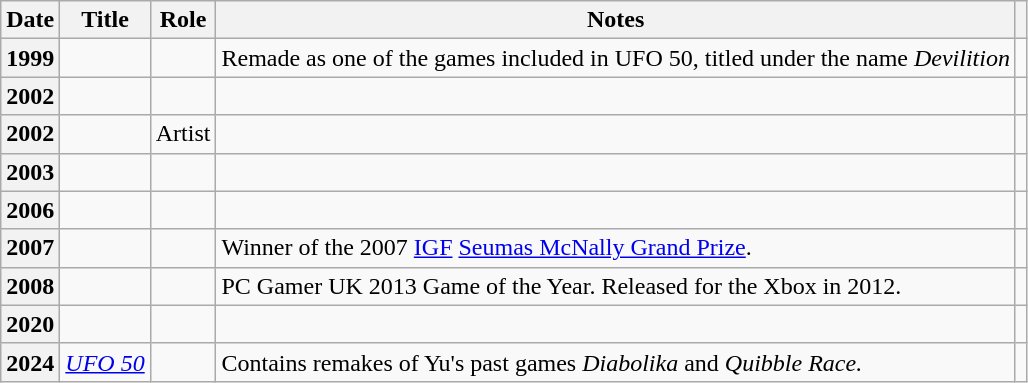<table class="wikitable plainrowheaders sortable">
<tr>
<th scope="col">Date</th>
<th scope="col">Title</th>
<th scope="col">Role</th>
<th scope="col" class="unsortable">Notes</th>
<th scope="col" class="unsortable"></th>
</tr>
<tr>
<th scope=row>1999</th>
<td><em></em></td>
<td></td>
<td>Remade as one of the games included in UFO 50, titled under the name <em>Devilition</em></td>
<td></td>
</tr>
<tr>
<th scope=row>2002</th>
<td><em></em></td>
<td></td>
<td></td>
<td></td>
</tr>
<tr>
<th scope=row>2002</th>
<td><em></em></td>
<td>Artist</td>
<td></td>
<td></td>
</tr>
<tr>
<th scope=row>2003</th>
<td><em></em></td>
<td></td>
<td></td>
<td></td>
</tr>
<tr>
<th scope=row>2006</th>
<td><em></em></td>
<td></td>
<td></td>
<td></td>
</tr>
<tr>
<th scope=row>2007</th>
<td><em></em></td>
<td></td>
<td>Winner of the 2007 <a href='#'>IGF</a> <a href='#'>Seumas McNally Grand Prize</a>.</td>
<td></td>
</tr>
<tr>
<th scope=row>2008</th>
<td><em></em></td>
<td></td>
<td>PC Gamer UK 2013 Game of the Year. Released for the Xbox in 2012.</td>
<td></td>
</tr>
<tr>
<th scope=row>2020</th>
<td><em></em></td>
<td></td>
<td></td>
<td></td>
</tr>
<tr>
<th scope=row>2024</th>
<td><em><a href='#'>UFO 50</a></em></td>
<td></td>
<td>Contains remakes of Yu's past games <em>Diabolika</em> and <em>Quibble Race.</em></td>
<td></td>
</tr>
</table>
